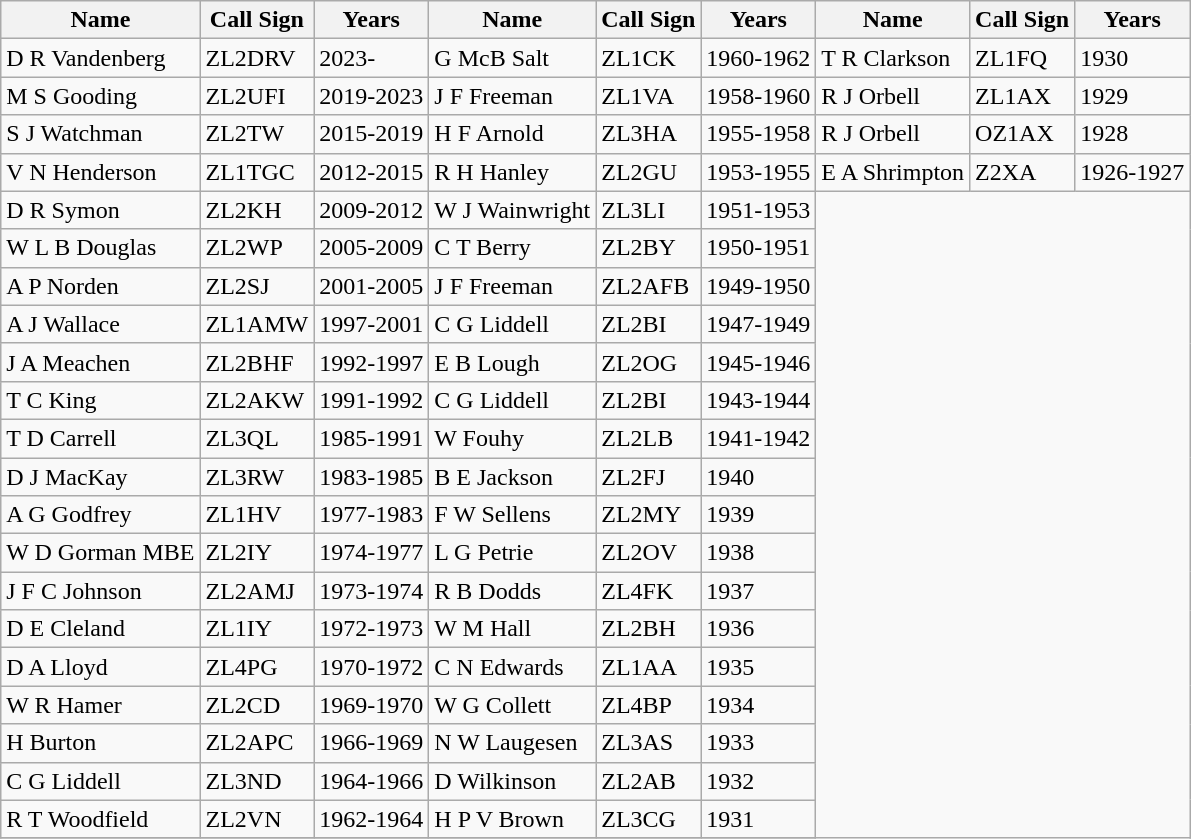<table class="wikitable">
<tr>
<th>Name</th>
<th>Call Sign</th>
<th>Years</th>
<th>Name</th>
<th>Call Sign</th>
<th>Years</th>
<th>Name</th>
<th>Call Sign</th>
<th>Years</th>
</tr>
<tr>
<td>D R Vandenberg</td>
<td>ZL2DRV</td>
<td>2023-</td>
<td>G McB Salt</td>
<td>ZL1CK</td>
<td>1960-1962</td>
<td>T R Clarkson</td>
<td>ZL1FQ</td>
<td>1930</td>
</tr>
<tr>
<td>M S Gooding</td>
<td>ZL2UFI</td>
<td>2019-2023</td>
<td>J F Freeman</td>
<td>ZL1VA</td>
<td>1958-1960</td>
<td>R J Orbell</td>
<td>ZL1AX</td>
<td>1929</td>
</tr>
<tr>
<td>S J Watchman</td>
<td>ZL2TW</td>
<td>2015-2019</td>
<td>H F Arnold</td>
<td>ZL3HA</td>
<td>1955-1958</td>
<td>R J Orbell</td>
<td>OZ1AX</td>
<td>1928</td>
</tr>
<tr>
<td>V N Henderson</td>
<td>ZL1TGC</td>
<td>2012-2015</td>
<td>R H Hanley</td>
<td>ZL2GU</td>
<td>1953-1955</td>
<td>E A Shrimpton</td>
<td>Z2XA</td>
<td>1926-1927</td>
</tr>
<tr>
<td>D R Symon</td>
<td>ZL2KH</td>
<td>2009-2012</td>
<td>W J Wainwright</td>
<td>ZL3LI</td>
<td>1951-1953</td>
</tr>
<tr>
<td>W L B Douglas</td>
<td>ZL2WP</td>
<td>2005-2009</td>
<td>C T Berry</td>
<td>ZL2BY</td>
<td>1950-1951</td>
</tr>
<tr>
<td>A P Norden</td>
<td>ZL2SJ</td>
<td>2001-2005</td>
<td>J F Freeman</td>
<td>ZL2AFB</td>
<td>1949-1950</td>
</tr>
<tr>
<td>A J Wallace</td>
<td>ZL1AMW</td>
<td>1997-2001</td>
<td>C G Liddell</td>
<td>ZL2BI</td>
<td>1947-1949</td>
</tr>
<tr>
<td>J A Meachen</td>
<td>ZL2BHF</td>
<td>1992-1997</td>
<td>E B Lough</td>
<td>ZL2OG</td>
<td>1945-1946</td>
</tr>
<tr>
<td>T C King</td>
<td>ZL2AKW</td>
<td>1991-1992</td>
<td>C G Liddell</td>
<td>ZL2BI</td>
<td>1943-1944</td>
</tr>
<tr>
<td>T D Carrell</td>
<td>ZL3QL</td>
<td>1985-1991</td>
<td>W Fouhy</td>
<td>ZL2LB</td>
<td>1941-1942</td>
</tr>
<tr>
<td>D J MacKay</td>
<td>ZL3RW</td>
<td>1983-1985</td>
<td>B E Jackson</td>
<td>ZL2FJ</td>
<td>1940</td>
</tr>
<tr>
<td>A G Godfrey</td>
<td>ZL1HV</td>
<td>1977-1983</td>
<td>F W Sellens</td>
<td>ZL2MY</td>
<td>1939</td>
</tr>
<tr>
<td>W D Gorman MBE</td>
<td>ZL2IY</td>
<td>1974-1977</td>
<td>L G Petrie</td>
<td>ZL2OV</td>
<td>1938</td>
</tr>
<tr>
<td>J F C Johnson</td>
<td>ZL2AMJ</td>
<td>1973-1974</td>
<td>R B Dodds</td>
<td>ZL4FK</td>
<td>1937</td>
</tr>
<tr>
<td>D E Cleland</td>
<td>ZL1IY</td>
<td>1972-1973</td>
<td>W M Hall</td>
<td>ZL2BH</td>
<td>1936</td>
</tr>
<tr>
<td>D A Lloyd</td>
<td>ZL4PG</td>
<td>1970-1972</td>
<td>C N Edwards</td>
<td>ZL1AA</td>
<td>1935</td>
</tr>
<tr>
<td>W R Hamer</td>
<td>ZL2CD</td>
<td>1969-1970</td>
<td>W G Collett</td>
<td>ZL4BP</td>
<td>1934</td>
</tr>
<tr>
<td>H Burton</td>
<td>ZL2APC</td>
<td>1966-1969</td>
<td>N W Laugesen</td>
<td>ZL3AS</td>
<td>1933</td>
</tr>
<tr>
<td>C G Liddell</td>
<td>ZL3ND</td>
<td>1964-1966</td>
<td>D Wilkinson</td>
<td>ZL2AB</td>
<td>1932</td>
</tr>
<tr>
<td>R T Woodfield</td>
<td>ZL2VN</td>
<td>1962-1964</td>
<td>H P V Brown</td>
<td>ZL3CG</td>
<td>1931</td>
</tr>
<tr>
</tr>
</table>
